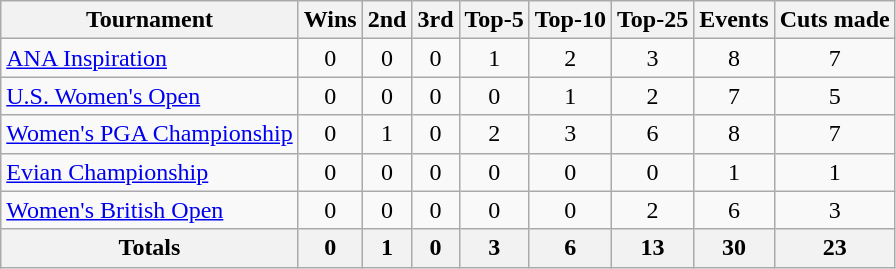<table class=wikitable style=text-align:center>
<tr>
<th>Tournament</th>
<th>Wins</th>
<th>2nd</th>
<th>3rd</th>
<th>Top-5</th>
<th>Top-10</th>
<th>Top-25</th>
<th>Events</th>
<th>Cuts made</th>
</tr>
<tr>
<td align=left><a href='#'>ANA Inspiration</a></td>
<td>0</td>
<td>0</td>
<td>0</td>
<td>1</td>
<td>2</td>
<td>3</td>
<td>8</td>
<td>7</td>
</tr>
<tr>
<td align=left><a href='#'>U.S. Women's Open</a></td>
<td>0</td>
<td>0</td>
<td>0</td>
<td>0</td>
<td>1</td>
<td>2</td>
<td>7</td>
<td>5</td>
</tr>
<tr>
<td align=left><a href='#'>Women's PGA Championship</a></td>
<td>0</td>
<td>1</td>
<td>0</td>
<td>2</td>
<td>3</td>
<td>6</td>
<td>8</td>
<td>7</td>
</tr>
<tr>
<td align=left><a href='#'>Evian Championship</a></td>
<td>0</td>
<td>0</td>
<td>0</td>
<td>0</td>
<td>0</td>
<td>0</td>
<td>1</td>
<td>1</td>
</tr>
<tr>
<td align=left><a href='#'>Women's British Open</a></td>
<td>0</td>
<td>0</td>
<td>0</td>
<td>0</td>
<td>0</td>
<td>2</td>
<td>6</td>
<td>3</td>
</tr>
<tr>
<th>Totals</th>
<th>0</th>
<th>1</th>
<th>0</th>
<th>3</th>
<th>6</th>
<th>13</th>
<th>30</th>
<th>23</th>
</tr>
</table>
